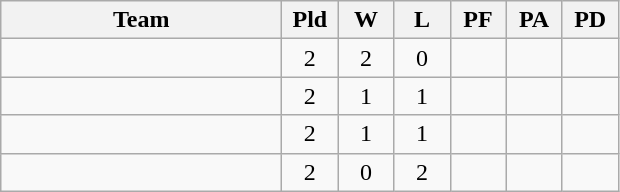<table class=wikitable style="text-align:center">
<tr>
<th width=180>Team</th>
<th width=30>Pld</th>
<th width=30>W</th>
<th width=30>L</th>
<th width=30>PF</th>
<th width=30>PA</th>
<th width=30>PD</th>
</tr>
<tr>
<td align=left></td>
<td>2</td>
<td>2</td>
<td>0</td>
<td></td>
<td></td>
<td></td>
</tr>
<tr>
<td align=left></td>
<td>2</td>
<td>1</td>
<td>1</td>
<td></td>
<td></td>
<td></td>
</tr>
<tr>
<td align=left></td>
<td>2</td>
<td>1</td>
<td>1</td>
<td></td>
<td></td>
<td></td>
</tr>
<tr>
<td align=left></td>
<td>2</td>
<td>0</td>
<td>2</td>
<td></td>
<td></td>
<td></td>
</tr>
</table>
